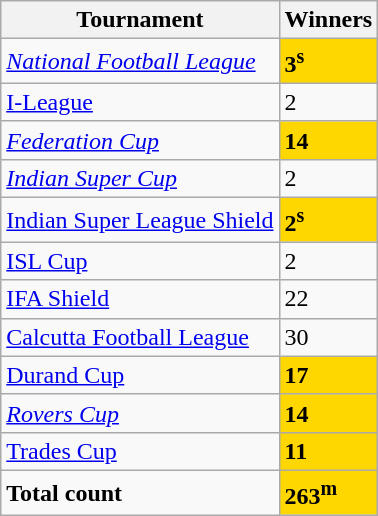<table class="wikitable">
<tr>
<th>Tournament</th>
<th colspan=2>Winners</th>
</tr>
<tr>
<td><a href='#'><em>National Football League</em></a></td>
<td bgcolor="gold"><strong>3<sup>s</sup></strong></td>
</tr>
<tr>
<td><a href='#'>I-League</a></td>
<td>2</td>
</tr>
<tr>
<td><a href='#'><em>Federation Cup</em></a></td>
<td bgcolor="gold"><strong>14</strong></td>
</tr>
<tr>
<td><a href='#'><em>Indian Super Cup</em></a></td>
<td>2</td>
</tr>
<tr>
<td><a href='#'>Indian Super League Shield</a></td>
<td bgcolor="gold"><strong>2<sup>s</sup></strong></td>
</tr>
<tr>
<td><a href='#'>ISL Cup</a></td>
<td>2</td>
</tr>
<tr>
<td><a href='#'>IFA Shield</a></td>
<td>22</td>
</tr>
<tr>
<td><a href='#'>Calcutta Football League</a></td>
<td>30</td>
</tr>
<tr>
<td><a href='#'>Durand Cup</a></td>
<td bgcolor="gold"><strong>17</strong></td>
</tr>
<tr>
<td><em><a href='#'>Rovers Cup</a></em></td>
<td bgcolor="gold"><strong>14</strong></td>
</tr>
<tr>
<td><a href='#'>Trades Cup</a></td>
<td bgcolor="gold"><strong>11</strong></td>
</tr>
<tr>
<td><strong>Total count</strong></td>
<td bgcolor="gold"><strong>263<sup>m</sup></strong></td>
</tr>
</table>
